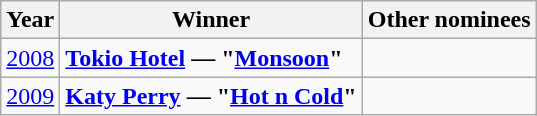<table class="wikitable">
<tr>
<th>Year</th>
<th>Winner</th>
<th>Other nominees</th>
</tr>
<tr>
<td><a href='#'>2008</a></td>
<td><strong><a href='#'>Tokio Hotel</a> — "<a href='#'>Monsoon</a>"</strong></td>
<td></td>
</tr>
<tr>
<td><a href='#'>2009</a></td>
<td><strong><a href='#'>Katy Perry</a> — "<a href='#'>Hot n Cold</a>"</strong></td>
<td></td>
</tr>
</table>
